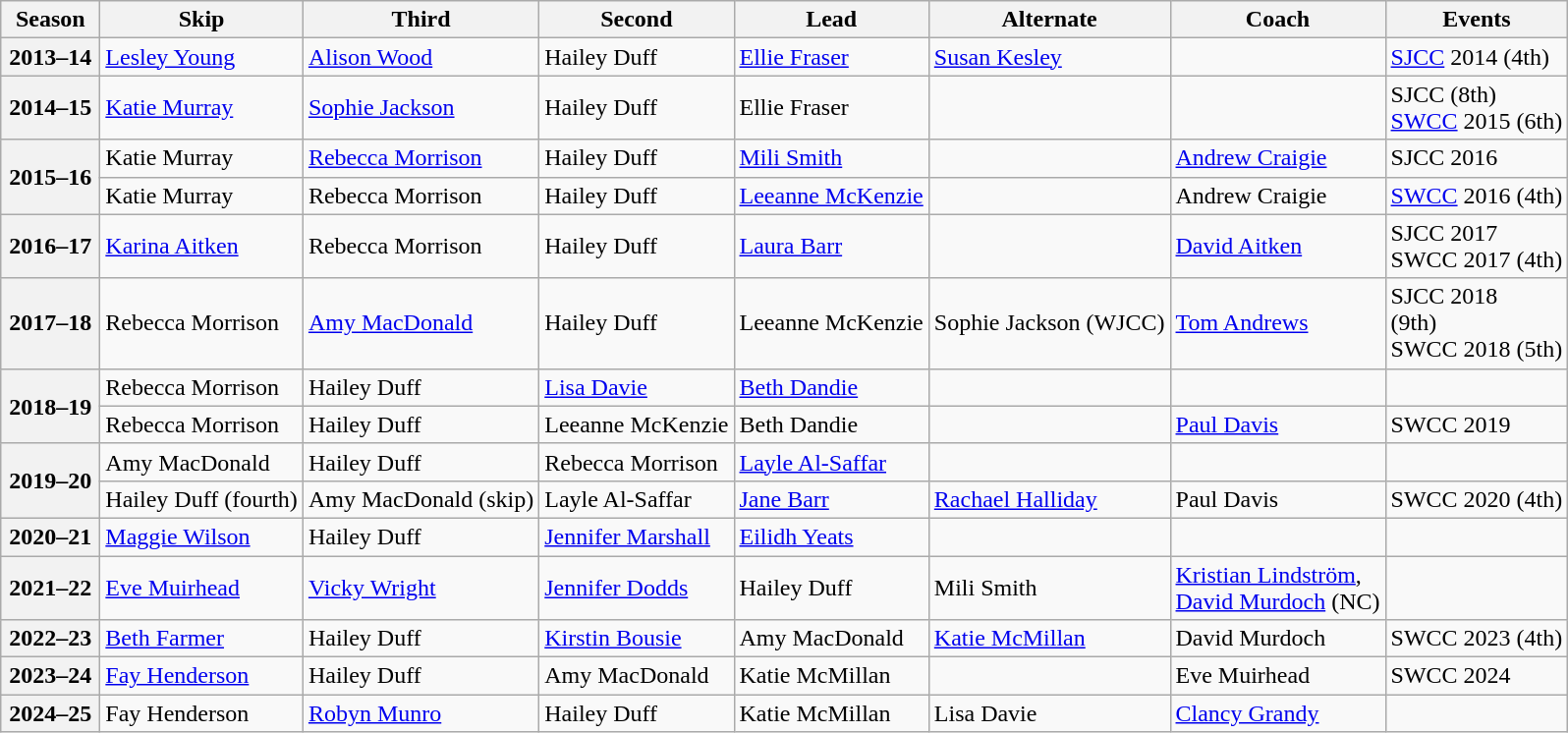<table class="wikitable">
<tr>
<th scope="col" width=60>Season</th>
<th scope="col">Skip</th>
<th scope="col">Third</th>
<th scope="col">Second</th>
<th scope="col">Lead</th>
<th scope="col">Alternate</th>
<th scope="col">Coach</th>
<th scope="col">Events</th>
</tr>
<tr>
<th scope="row">2013–14</th>
<td><a href='#'>Lesley Young</a></td>
<td><a href='#'>Alison Wood</a></td>
<td>Hailey Duff</td>
<td><a href='#'>Ellie Fraser</a></td>
<td><a href='#'>Susan Kesley</a></td>
<td></td>
<td><a href='#'>SJCC</a> 2014 (4th)</td>
</tr>
<tr>
<th scope="row">2014–15</th>
<td><a href='#'>Katie Murray</a></td>
<td><a href='#'>Sophie Jackson</a></td>
<td>Hailey Duff</td>
<td>Ellie Fraser</td>
<td></td>
<td></td>
<td>SJCC (8th)<br><a href='#'>SWCC</a> 2015 (6th)</td>
</tr>
<tr>
<th scope="row" rowspan="2">2015–16</th>
<td>Katie Murray</td>
<td><a href='#'>Rebecca Morrison</a></td>
<td>Hailey Duff</td>
<td><a href='#'>Mili Smith</a></td>
<td></td>
<td><a href='#'>Andrew Craigie</a></td>
<td>SJCC 2016 </td>
</tr>
<tr>
<td>Katie Murray</td>
<td>Rebecca Morrison</td>
<td>Hailey Duff</td>
<td><a href='#'>Leeanne McKenzie</a></td>
<td></td>
<td>Andrew Craigie</td>
<td><a href='#'>SWCC</a> 2016 (4th)</td>
</tr>
<tr>
<th scope="row">2016–17</th>
<td><a href='#'>Karina Aitken</a></td>
<td>Rebecca Morrison</td>
<td>Hailey Duff</td>
<td><a href='#'>Laura Barr</a></td>
<td></td>
<td><a href='#'>David Aitken</a></td>
<td>SJCC 2017 <br>SWCC 2017 (4th)</td>
</tr>
<tr>
<th scope="row">2017–18</th>
<td>Rebecca Morrison</td>
<td><a href='#'>Amy MacDonald</a></td>
<td>Hailey Duff</td>
<td>Leeanne McKenzie</td>
<td>Sophie Jackson (WJCC)</td>
<td><a href='#'>Tom Andrews</a></td>
<td>SJCC 2018 <br> (9th)<br>SWCC 2018 (5th)</td>
</tr>
<tr>
<th scope="row" rowspan="2">2018–19</th>
<td>Rebecca Morrison</td>
<td>Hailey Duff</td>
<td><a href='#'>Lisa Davie</a></td>
<td><a href='#'>Beth Dandie</a></td>
<td></td>
<td></td>
<td></td>
</tr>
<tr>
<td>Rebecca Morrison</td>
<td>Hailey Duff</td>
<td>Leeanne McKenzie</td>
<td>Beth Dandie</td>
<td></td>
<td><a href='#'>Paul Davis</a></td>
<td>SWCC 2019 </td>
</tr>
<tr>
<th scope="row" rowspan="2">2019–20</th>
<td>Amy MacDonald</td>
<td>Hailey Duff</td>
<td>Rebecca Morrison</td>
<td><a href='#'>Layle Al-Saffar</a></td>
<td></td>
<td></td>
<td></td>
</tr>
<tr>
<td>Hailey Duff (fourth)</td>
<td>Amy MacDonald (skip)</td>
<td>Layle Al-Saffar</td>
<td><a href='#'>Jane Barr</a></td>
<td><a href='#'>Rachael Halliday</a></td>
<td>Paul Davis</td>
<td>SWCC 2020 (4th)</td>
</tr>
<tr>
<th scope="row">2020–21</th>
<td><a href='#'>Maggie Wilson</a></td>
<td>Hailey Duff</td>
<td><a href='#'>Jennifer Marshall</a></td>
<td><a href='#'>Eilidh Yeats</a></td>
<td></td>
<td></td>
<td></td>
</tr>
<tr>
<th scope="row">2021–22</th>
<td><a href='#'>Eve Muirhead</a></td>
<td><a href='#'>Vicky Wright</a></td>
<td><a href='#'>Jennifer Dodds</a></td>
<td>Hailey Duff</td>
<td>Mili Smith</td>
<td><a href='#'>Kristian Lindström</a>,<br><a href='#'>David Murdoch</a> (NC)</td>
<td> </td>
</tr>
<tr>
<th scope="row">2022–23</th>
<td><a href='#'>Beth Farmer</a></td>
<td>Hailey Duff</td>
<td><a href='#'>Kirstin Bousie</a></td>
<td>Amy MacDonald</td>
<td><a href='#'>Katie McMillan</a></td>
<td>David Murdoch</td>
<td>SWCC 2023 (4th)</td>
</tr>
<tr>
<th scope="row">2023–24</th>
<td><a href='#'>Fay Henderson</a></td>
<td>Hailey Duff</td>
<td>Amy MacDonald</td>
<td>Katie McMillan</td>
<td></td>
<td>Eve Muirhead</td>
<td>SWCC 2024 </td>
</tr>
<tr>
<th scope="row">2024–25</th>
<td>Fay Henderson</td>
<td><a href='#'>Robyn Munro</a></td>
<td>Hailey Duff</td>
<td>Katie McMillan</td>
<td>Lisa Davie</td>
<td><a href='#'>Clancy Grandy</a></td>
<td></td>
</tr>
</table>
